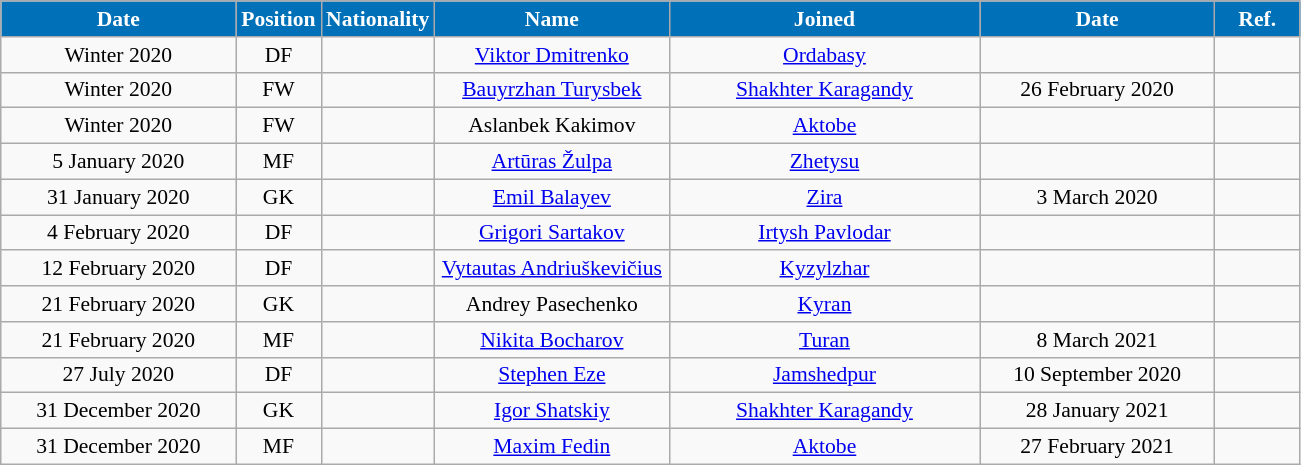<table class="wikitable"  style="text-align:center; font-size:90%; ">
<tr>
<th style="background:#0070B8; color:#FFFFFF; width:150px;">Date</th>
<th style="background:#0070B8; color:#FFFFFF; width:50px;">Position</th>
<th style="background:#0070B8; color:#FFFFFF; width:50px;">Nationality</th>
<th style="background:#0070B8; color:#FFFFFF; width:150px;">Name</th>
<th style="background:#0070B8; color:#FFFFFF; width:200px;">Joined</th>
<th style="background:#0070B8; color:#FFFFFF; width:150px;">Date</th>
<th style="background:#0070B8; color:#FFFFFF; width:50px;">Ref.</th>
</tr>
<tr>
<td>Winter 2020</td>
<td>DF</td>
<td></td>
<td><a href='#'>Viktor Dmitrenko</a></td>
<td><a href='#'>Ordabasy</a></td>
<td></td>
<td></td>
</tr>
<tr>
<td>Winter 2020</td>
<td>FW</td>
<td></td>
<td><a href='#'>Bauyrzhan Turysbek</a></td>
<td><a href='#'>Shakhter Karagandy</a></td>
<td>26 February 2020</td>
<td></td>
</tr>
<tr>
<td>Winter 2020</td>
<td>FW</td>
<td></td>
<td>Aslanbek Kakimov</td>
<td><a href='#'>Aktobe</a></td>
<td></td>
<td></td>
</tr>
<tr>
<td>5 January 2020</td>
<td>MF</td>
<td></td>
<td><a href='#'>Artūras Žulpa</a></td>
<td><a href='#'>Zhetysu</a></td>
<td></td>
<td></td>
</tr>
<tr>
<td>31 January 2020</td>
<td>GK</td>
<td></td>
<td><a href='#'>Emil Balayev</a></td>
<td><a href='#'>Zira</a></td>
<td>3 March 2020</td>
<td></td>
</tr>
<tr>
<td>4 February 2020</td>
<td>DF</td>
<td></td>
<td><a href='#'>Grigori Sartakov</a></td>
<td><a href='#'>Irtysh Pavlodar</a></td>
<td></td>
<td></td>
</tr>
<tr>
<td>12 February 2020</td>
<td>DF</td>
<td></td>
<td><a href='#'>Vytautas Andriuškevičius</a></td>
<td><a href='#'>Kyzylzhar</a></td>
<td></td>
<td></td>
</tr>
<tr>
<td>21 February 2020</td>
<td>GK</td>
<td></td>
<td>Andrey Pasechenko</td>
<td><a href='#'>Kyran</a></td>
<td></td>
<td></td>
</tr>
<tr>
<td>21 February 2020</td>
<td>MF</td>
<td></td>
<td><a href='#'>Nikita Bocharov</a></td>
<td><a href='#'>Turan</a></td>
<td>8 March 2021</td>
<td></td>
</tr>
<tr>
<td>27 July 2020</td>
<td>DF</td>
<td></td>
<td><a href='#'>Stephen Eze</a></td>
<td><a href='#'>Jamshedpur</a></td>
<td>10 September 2020</td>
<td></td>
</tr>
<tr>
<td>31 December 2020</td>
<td>GK</td>
<td></td>
<td><a href='#'>Igor Shatskiy</a></td>
<td><a href='#'>Shakhter Karagandy</a></td>
<td>28 January 2021</td>
<td></td>
</tr>
<tr>
<td>31 December 2020</td>
<td>MF</td>
<td></td>
<td><a href='#'>Maxim Fedin</a></td>
<td><a href='#'>Aktobe</a></td>
<td>27 February 2021</td>
<td></td>
</tr>
</table>
